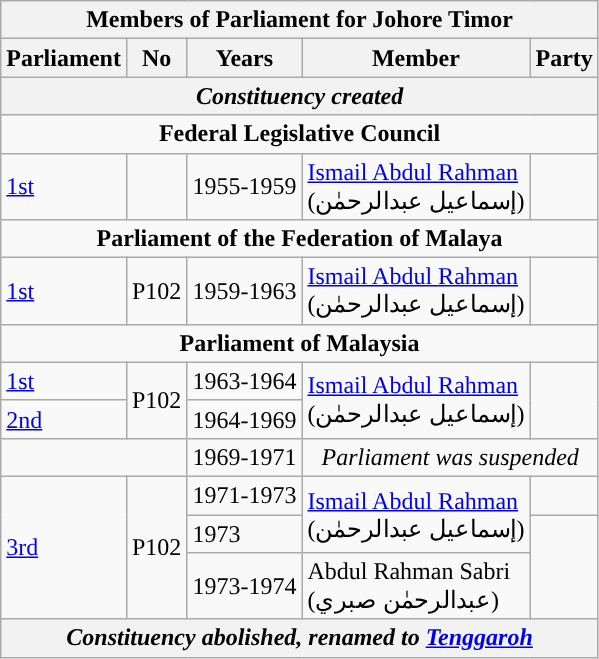<table class=wikitable>
<tr>
<th colspan="5">Members of Parliament for Johore Timor</th>
</tr>
<tr>
<th>Parliament</th>
<th>No</th>
<th>Years</th>
<th>Member</th>
<th>Party</th>
</tr>
<tr>
<th colspan="5" align="center"><em>Constituency created</em></th>
</tr>
<tr>
<td colspan="5" align="center"><strong>Federal Legislative Council</strong></td>
</tr>
<tr>
<td><a href='#'>1st</a></td>
<td></td>
<td>1955-1959</td>
<td><a href='#'>Ismail Abdul Rahman</a><br>(إسماعيل عبدالرحمٰن‎)</td>
<td></td>
</tr>
<tr>
<td colspan="5" align="center"><strong>Parliament of the Federation of Malaya</strong></td>
</tr>
<tr>
<td><a href='#'>1st</a></td>
<td>P102</td>
<td>1959-1963</td>
<td><a href='#'>Ismail Abdul Rahman</a><br>(إسماعيل عبدالرحمٰن‎)</td>
<td></td>
</tr>
<tr>
<td colspan="5" align="center"><strong>Parliament of Malaysia</strong></td>
</tr>
<tr>
<td><a href='#'>1st</a></td>
<td rowspan="2">P102</td>
<td>1963-1964</td>
<td rowspan=2><a href='#'>Ismail Abdul Rahman</a>  <br>(إسماعيل عبدالرحمٰن‎)</td>
<td rowspan="2"></td>
</tr>
<tr>
<td><a href='#'>2nd</a></td>
<td>1964-1969</td>
</tr>
<tr>
<td colspan="2"></td>
<td>1969-1971</td>
<td colspan=2 align=center><em>Parliament was suspended</em></td>
</tr>
<tr>
<td rowspan=3><a href='#'>3rd</a></td>
<td rowspan="3">P102</td>
<td>1971-1973</td>
<td rowspan=2><a href='#'>Ismail Abdul Rahman</a> <br>(إسماعيل عبدالرحمٰن‎)</td>
<td></td>
</tr>
<tr>
<td>1973</td>
<td rowspan=2></td>
</tr>
<tr>
<td>1973-1974</td>
<td>Abdul Rahman Sabri <br>(عبدالرحمٰن صبري)</td>
</tr>
<tr>
<th colspan="5" align="center"><em>Constituency abolished, renamed to <a href='#'>Tenggaroh</a></em></th>
</tr>
</table>
